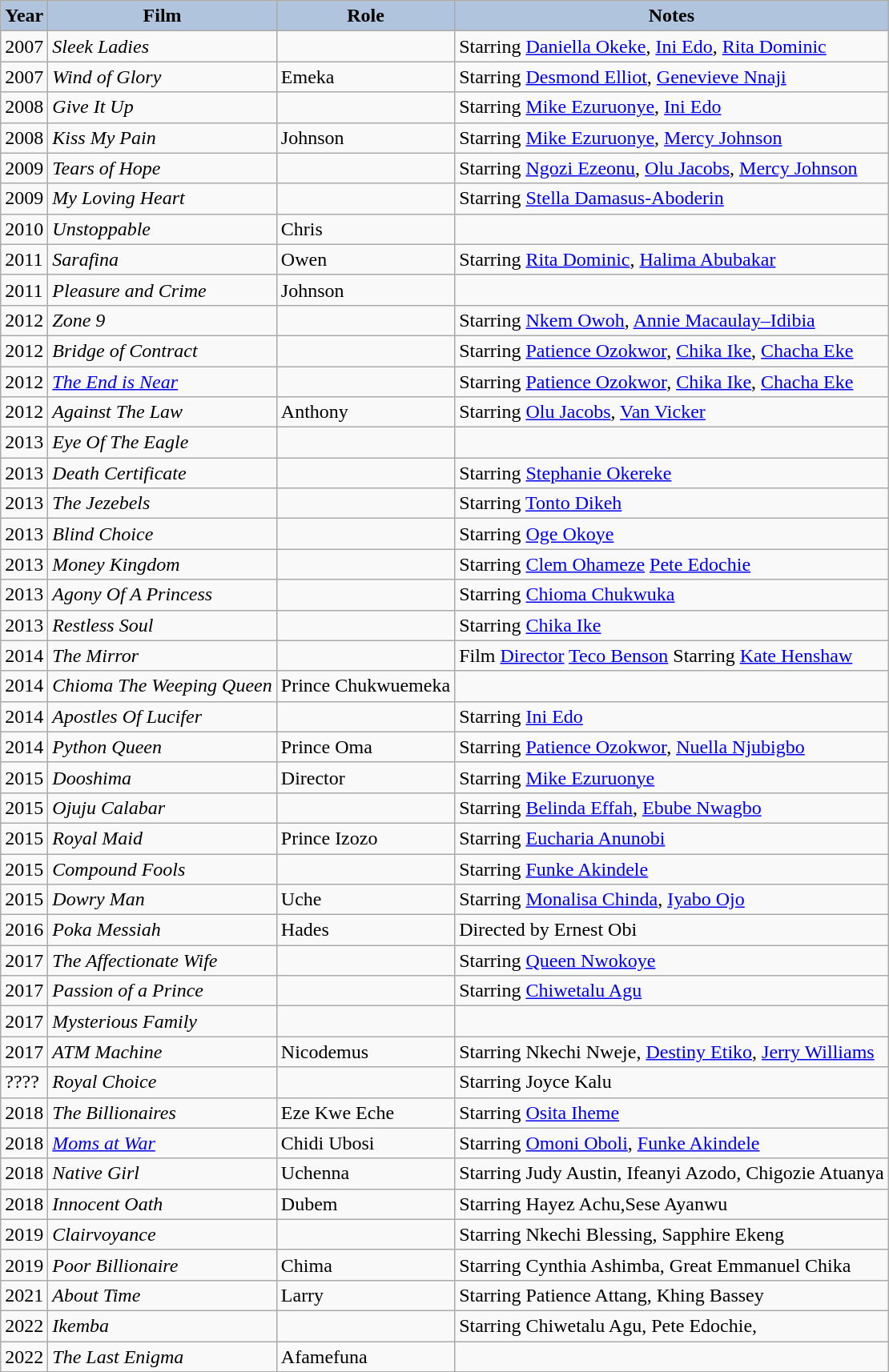<table class="wikitable">
<tr>
<th style="background:#B0C4DE;">Year</th>
<th style="background:#B0C4DE;">Film</th>
<th style="background:#B0C4DE;">Role</th>
<th style="background:#B0C4DE;">Notes</th>
</tr>
<tr>
<td>2007</td>
<td><em>Sleek Ladies</em></td>
<td></td>
<td>Starring <a href='#'>Daniella Okeke</a>, <a href='#'>Ini Edo</a>, <a href='#'>Rita Dominic</a></td>
</tr>
<tr>
<td>2007</td>
<td><em>Wind of Glory</em></td>
<td>Emeka</td>
<td>Starring <a href='#'>Desmond Elliot</a>, <a href='#'>Genevieve Nnaji</a></td>
</tr>
<tr>
<td>2008</td>
<td><em>Give It Up</em></td>
<td></td>
<td>Starring <a href='#'>Mike Ezuruonye</a>, <a href='#'>Ini Edo</a></td>
</tr>
<tr>
<td>2008</td>
<td><em>Kiss My Pain</em></td>
<td>Johnson</td>
<td>Starring <a href='#'>Mike Ezuruonye</a>, <a href='#'>Mercy Johnson</a></td>
</tr>
<tr>
<td>2009</td>
<td><em>Tears of Hope</em></td>
<td></td>
<td>Starring <a href='#'>Ngozi Ezeonu</a>, <a href='#'>Olu Jacobs</a>, <a href='#'>Mercy Johnson</a></td>
</tr>
<tr>
<td>2009</td>
<td><em>My Loving Heart</em></td>
<td></td>
<td>Starring <a href='#'>Stella Damasus-Aboderin</a></td>
</tr>
<tr>
<td>2010</td>
<td><em>Unstoppable</em></td>
<td>Chris</td>
<td></td>
</tr>
<tr>
<td>2011</td>
<td><em>Sarafina</em></td>
<td>Owen</td>
<td>Starring <a href='#'>Rita Dominic</a>, <a href='#'>Halima Abubakar</a></td>
</tr>
<tr>
<td>2011</td>
<td><em>Pleasure and Crime</em></td>
<td>Johnson</td>
<td></td>
</tr>
<tr>
<td>2012</td>
<td><em>Zone 9</em></td>
<td></td>
<td>Starring <a href='#'>Nkem Owoh</a>, <a href='#'>Annie Macaulay–Idibia</a></td>
</tr>
<tr>
<td>2012</td>
<td><em>Bridge of Contract</em></td>
<td></td>
<td>Starring <a href='#'>Patience Ozokwor</a>, <a href='#'>Chika Ike</a>, <a href='#'>Chacha Eke</a></td>
</tr>
<tr>
<td>2012</td>
<td><em><a href='#'>The End is Near</a></em></td>
<td></td>
<td>Starring <a href='#'>Patience Ozokwor</a>, <a href='#'>Chika Ike</a>, <a href='#'>Chacha Eke</a></td>
</tr>
<tr>
<td>2012</td>
<td><em>Against The Law</em></td>
<td>Anthony</td>
<td>Starring <a href='#'>Olu Jacobs</a>, <a href='#'>Van Vicker</a></td>
</tr>
<tr>
<td>2013</td>
<td><em>Eye Of The Eagle</em></td>
<td></td>
<td></td>
</tr>
<tr>
<td>2013</td>
<td><em>Death Certificate</em></td>
<td></td>
<td>Starring <a href='#'>Stephanie Okereke</a></td>
</tr>
<tr>
<td>2013</td>
<td><em>The Jezebels</em></td>
<td></td>
<td>Starring <a href='#'>Tonto Dikeh</a></td>
</tr>
<tr>
<td>2013</td>
<td><em>Blind Choice</em></td>
<td></td>
<td>Starring <a href='#'>Oge Okoye</a></td>
</tr>
<tr>
<td>2013</td>
<td><em>Money Kingdom</em></td>
<td></td>
<td>Starring <a href='#'>Clem Ohameze</a> <a href='#'>Pete Edochie</a></td>
</tr>
<tr>
<td>2013</td>
<td><em>Agony Of A Princess</em></td>
<td></td>
<td>Starring <a href='#'>Chioma Chukwuka</a></td>
</tr>
<tr>
<td>2013</td>
<td><em>Restless Soul</em></td>
<td></td>
<td>Starring <a href='#'>Chika Ike</a></td>
</tr>
<tr>
<td>2014</td>
<td><em>The Mirror</em></td>
<td></td>
<td>Film <a href='#'>Director</a> <a href='#'>Teco Benson</a> Starring <a href='#'>Kate Henshaw</a></td>
</tr>
<tr>
<td>2014</td>
<td><em>Chioma The Weeping Queen</em></td>
<td>Prince Chukwuemeka</td>
<td></td>
</tr>
<tr>
<td>2014</td>
<td><em>Apostles Of Lucifer</em></td>
<td></td>
<td>Starring <a href='#'>Ini Edo</a></td>
</tr>
<tr>
<td>2014</td>
<td><em>Python Queen</em></td>
<td>Prince Oma</td>
<td>Starring <a href='#'>Patience Ozokwor</a>, <a href='#'>Nuella Njubigbo</a></td>
</tr>
<tr>
<td>2015</td>
<td><em>Dooshima</em></td>
<td>Director</td>
<td>Starring <a href='#'>Mike Ezuruonye</a></td>
</tr>
<tr>
<td>2015</td>
<td><em>Ojuju Calabar</em></td>
<td></td>
<td>Starring <a href='#'>Belinda Effah</a>, <a href='#'>Ebube Nwagbo</a></td>
</tr>
<tr>
<td>2015</td>
<td><em>Royal Maid</em></td>
<td>Prince Izozo</td>
<td>Starring <a href='#'>Eucharia Anunobi</a></td>
</tr>
<tr>
<td>2015</td>
<td><em>Compound Fools</em></td>
<td></td>
<td>Starring <a href='#'>Funke Akindele</a></td>
</tr>
<tr>
<td>2015</td>
<td><em>Dowry Man</em></td>
<td>Uche</td>
<td>Starring <a href='#'>Monalisa Chinda</a>, <a href='#'>Iyabo Ojo</a></td>
</tr>
<tr>
<td>2016</td>
<td><em>Poka Messiah</em></td>
<td>Hades</td>
<td>Directed by Ernest Obi</td>
</tr>
<tr>
<td>2017</td>
<td><em>The Affectionate Wife</em></td>
<td></td>
<td>Starring <a href='#'>Queen Nwokoye</a></td>
</tr>
<tr>
<td>2017</td>
<td><em>Passion of a Prince</em></td>
<td></td>
<td>Starring  <a href='#'>Chiwetalu Agu</a></td>
</tr>
<tr>
<td>2017</td>
<td><em>Mysterious Family</em></td>
<td></td>
<td></td>
</tr>
<tr>
<td>2017</td>
<td><em>ATM Machine</em></td>
<td>Nicodemus</td>
<td>Starring Nkechi Nweje, <a href='#'>Destiny Etiko</a>, <a href='#'>Jerry Williams</a></td>
</tr>
<tr>
<td>????</td>
<td><em>Royal Choice</em></td>
<td></td>
<td>Starring Joyce Kalu</td>
</tr>
<tr>
<td>2018</td>
<td><em>The Billionaires</em></td>
<td>Eze Kwe Eche</td>
<td>Starring <a href='#'>Osita Iheme</a></td>
</tr>
<tr>
<td>2018</td>
<td><em><a href='#'>Moms at War</a></em></td>
<td>Chidi Ubosi</td>
<td>Starring <a href='#'>Omoni Oboli</a>, <a href='#'>Funke Akindele</a></td>
</tr>
<tr>
<td>2018</td>
<td><em>Native Girl</em></td>
<td>Uchenna</td>
<td>Starring Judy Austin, Ifeanyi Azodo, Chigozie Atuanya</td>
</tr>
<tr>
<td>2018</td>
<td><em>Innocent Oath</em></td>
<td>Dubem</td>
<td>Starring Hayez Achu,Sese Ayanwu</td>
</tr>
<tr>
<td>2019</td>
<td><em>Clairvoyance</em></td>
<td></td>
<td>Starring Nkechi Blessing, Sapphire Ekeng</td>
</tr>
<tr>
<td>2019</td>
<td><em>Poor Billionaire</em></td>
<td>Chima</td>
<td>Starring Cynthia Ashimba, Great Emmanuel Chika</td>
</tr>
<tr>
<td>2021</td>
<td><em>About Time</em></td>
<td>Larry</td>
<td>Starring Patience Attang, Khing Bassey</td>
</tr>
<tr>
<td>2022</td>
<td><em>Ikemba</em></td>
<td></td>
<td>Starring Chiwetalu Agu, Pete Edochie,</td>
</tr>
<tr>
<td>2022</td>
<td><em>The Last Enigma</em></td>
<td>Afamefuna</td>
<td></td>
</tr>
<tr>
</tr>
</table>
